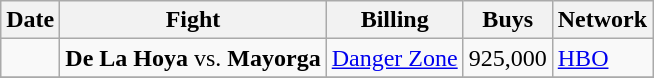<table class="wikitable">
<tr>
<th>Date</th>
<th>Fight</th>
<th>Billing</th>
<th>Buys</th>
<th>Network</th>
</tr>
<tr>
<td></td>
<td><strong>De La Hoya</strong> vs. <strong>Mayorga</strong></td>
<td><a href='#'>Danger Zone</a></td>
<td>925,000</td>
<td><a href='#'>HBO</a></td>
</tr>
<tr>
</tr>
</table>
